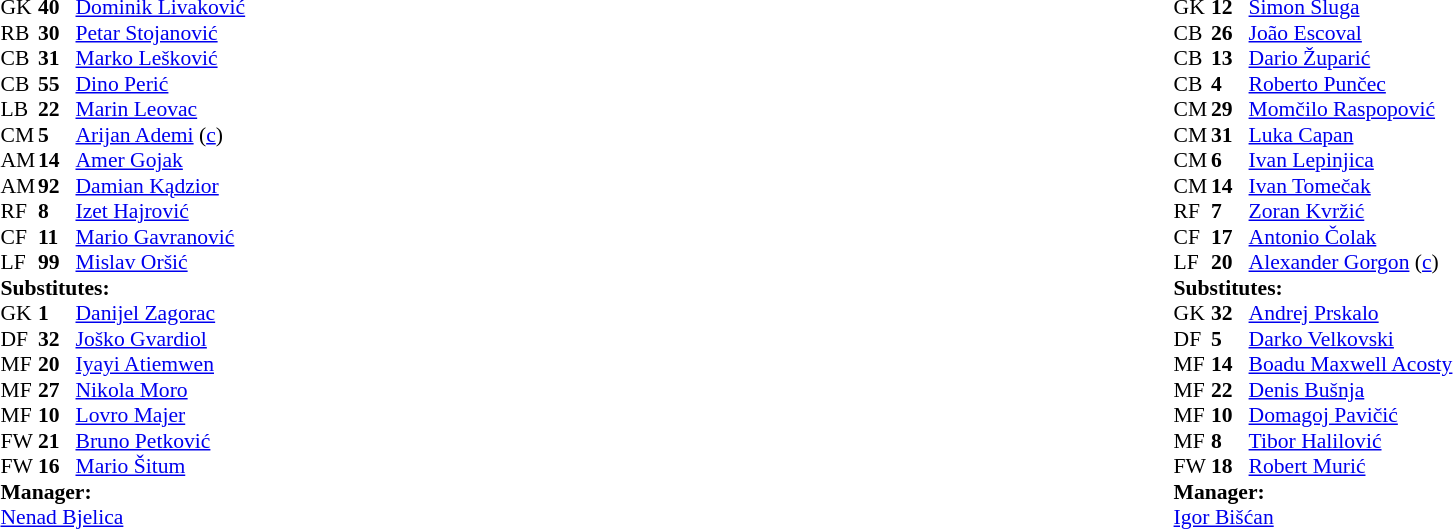<table width="100%">
<tr>
<td valign="top" width="40%"><br><table style="font-size: 90%" cellspacing="0" cellpadding="0">
<tr>
<th width="25"></th>
<th width="25"></th>
<th width="160"></th>
<th width="45"></th>
</tr>
<tr>
<td>GK</td>
<td><strong>40</strong></td>
<td> <a href='#'>Dominik Livaković</a></td>
</tr>
<tr>
<td>RB</td>
<td><strong>30</strong></td>
<td> <a href='#'>Petar Stojanović</a></td>
</tr>
<tr>
<td>CB</td>
<td><strong>31</strong></td>
<td> <a href='#'>Marko Lešković</a></td>
</tr>
<tr>
<td>CB</td>
<td><strong>55</strong></td>
<td> <a href='#'>Dino Perić</a></td>
</tr>
<tr>
<td>LB</td>
<td><strong>22</strong></td>
<td> <a href='#'>Marin Leovac</a></td>
</tr>
<tr>
<td>CM</td>
<td><strong>5</strong></td>
<td> <a href='#'>Arijan Ademi</a> (<a href='#'>c</a>)</td>
</tr>
<tr>
<td>AM</td>
<td><strong>14</strong></td>
<td> <a href='#'>Amer Gojak</a></td>
</tr>
<tr>
<td>AM</td>
<td><strong>92</strong></td>
<td> <a href='#'>Damian Kądzior</a></td>
</tr>
<tr>
<td>RF</td>
<td><strong>8</strong></td>
<td> <a href='#'>Izet Hajrović</a></td>
<td></td>
<td></td>
</tr>
<tr>
<td>CF</td>
<td><strong>11</strong></td>
<td> <a href='#'>Mario Gavranović</a></td>
<td></td>
<td></td>
</tr>
<tr>
<td>LF</td>
<td><strong>99</strong></td>
<td> <a href='#'>Mislav Oršić</a></td>
<td></td>
<td></td>
</tr>
<tr>
<td colspan=3><strong>Substitutes:</strong></td>
</tr>
<tr>
<td>GK</td>
<td><strong>1</strong></td>
<td> <a href='#'>Danijel Zagorac</a></td>
</tr>
<tr>
<td>DF</td>
<td><strong>32</strong></td>
<td> <a href='#'>Joško Gvardiol</a></td>
</tr>
<tr>
<td>MF</td>
<td><strong>20</strong></td>
<td> <a href='#'>Iyayi Atiemwen</a></td>
</tr>
<tr>
<td>MF</td>
<td><strong>27</strong></td>
<td> <a href='#'>Nikola Moro</a></td>
<td></td>
<td></td>
</tr>
<tr>
<td>MF</td>
<td><strong>10</strong></td>
<td> <a href='#'>Lovro Majer</a></td>
<td></td>
<td></td>
</tr>
<tr>
<td>FW</td>
<td><strong>21</strong></td>
<td> <a href='#'>Bruno Petković</a></td>
<td></td>
<td></td>
</tr>
<tr>
<td>FW</td>
<td><strong>16</strong></td>
<td> <a href='#'>Mario Šitum</a></td>
</tr>
<tr>
<td colspan=3><strong>Manager:</strong></td>
</tr>
<tr>
<td colspan="3"> <a href='#'>Nenad Bjelica</a></td>
</tr>
</table>
</td>
<td valign="top" width="50%"><br><table style="font-size: 90%" cellspacing="0" cellpadding="0" align="center">
<tr>
<th width="25"></th>
<th width="25"></th>
<th width="160"></th>
<th width="45"></th>
</tr>
<tr>
<td>GK</td>
<td><strong>12</strong></td>
<td> <a href='#'>Simon Sluga</a></td>
</tr>
<tr>
<td>CB</td>
<td><strong>26</strong></td>
<td> <a href='#'>João Escoval</a></td>
<td></td>
<td></td>
</tr>
<tr>
<td>CB</td>
<td><strong>13</strong></td>
<td> <a href='#'>Dario Župarić</a></td>
</tr>
<tr>
<td>CB</td>
<td><strong>4</strong></td>
<td> <a href='#'>Roberto Punčec</a></td>
<td></td>
<td></td>
</tr>
<tr>
<td>CM</td>
<td><strong>29</strong></td>
<td> <a href='#'>Momčilo Raspopović</a></td>
<td></td>
<td></td>
</tr>
<tr>
<td>CM</td>
<td><strong>31</strong></td>
<td> <a href='#'>Luka Capan</a></td>
<td></td>
<td></td>
</tr>
<tr>
<td>CM</td>
<td><strong>6</strong></td>
<td> <a href='#'>Ivan Lepinjica</a></td>
<td></td>
<td></td>
</tr>
<tr>
<td>CM</td>
<td><strong>14</strong></td>
<td> <a href='#'>Ivan Tomečak</a></td>
<td></td>
<td></td>
</tr>
<tr>
<td>RF</td>
<td><strong>7</strong></td>
<td> <a href='#'>Zoran Kvržić</a></td>
</tr>
<tr>
<td>CF</td>
<td><strong>17</strong></td>
<td> <a href='#'>Antonio Čolak</a></td>
</tr>
<tr>
<td>LF</td>
<td><strong>20</strong></td>
<td> <a href='#'>Alexander Gorgon</a> (<a href='#'>c</a>)</td>
<td></td>
<td></td>
</tr>
<tr>
<td colspan=3><strong>Substitutes:</strong></td>
</tr>
<tr>
<td>GK</td>
<td><strong>32</strong></td>
<td> <a href='#'>Andrej Prskalo</a></td>
</tr>
<tr>
<td>DF</td>
<td><strong>5</strong></td>
<td> <a href='#'>Darko Velkovski</a></td>
</tr>
<tr>
<td>MF</td>
<td><strong>14</strong></td>
<td> <a href='#'>Boadu Maxwell Acosty</a></td>
</tr>
<tr>
<td>MF</td>
<td><strong>22</strong></td>
<td> <a href='#'>Denis Bušnja</a></td>
</tr>
<tr>
<td>MF</td>
<td><strong>10</strong></td>
<td> <a href='#'>Domagoj Pavičić</a></td>
<td></td>
<td></td>
</tr>
<tr>
<td>MF</td>
<td><strong>8</strong></td>
<td> <a href='#'>Tibor Halilović</a></td>
<td></td>
<td></td>
</tr>
<tr>
<td>FW</td>
<td><strong>18</strong></td>
<td> <a href='#'>Robert Murić</a></td>
<td></td>
<td></td>
</tr>
<tr>
<td colspan=3><strong>Manager:</strong></td>
</tr>
<tr>
<td colspan="3"> <a href='#'>Igor Bišćan</a></td>
</tr>
</table>
</td>
</tr>
</table>
